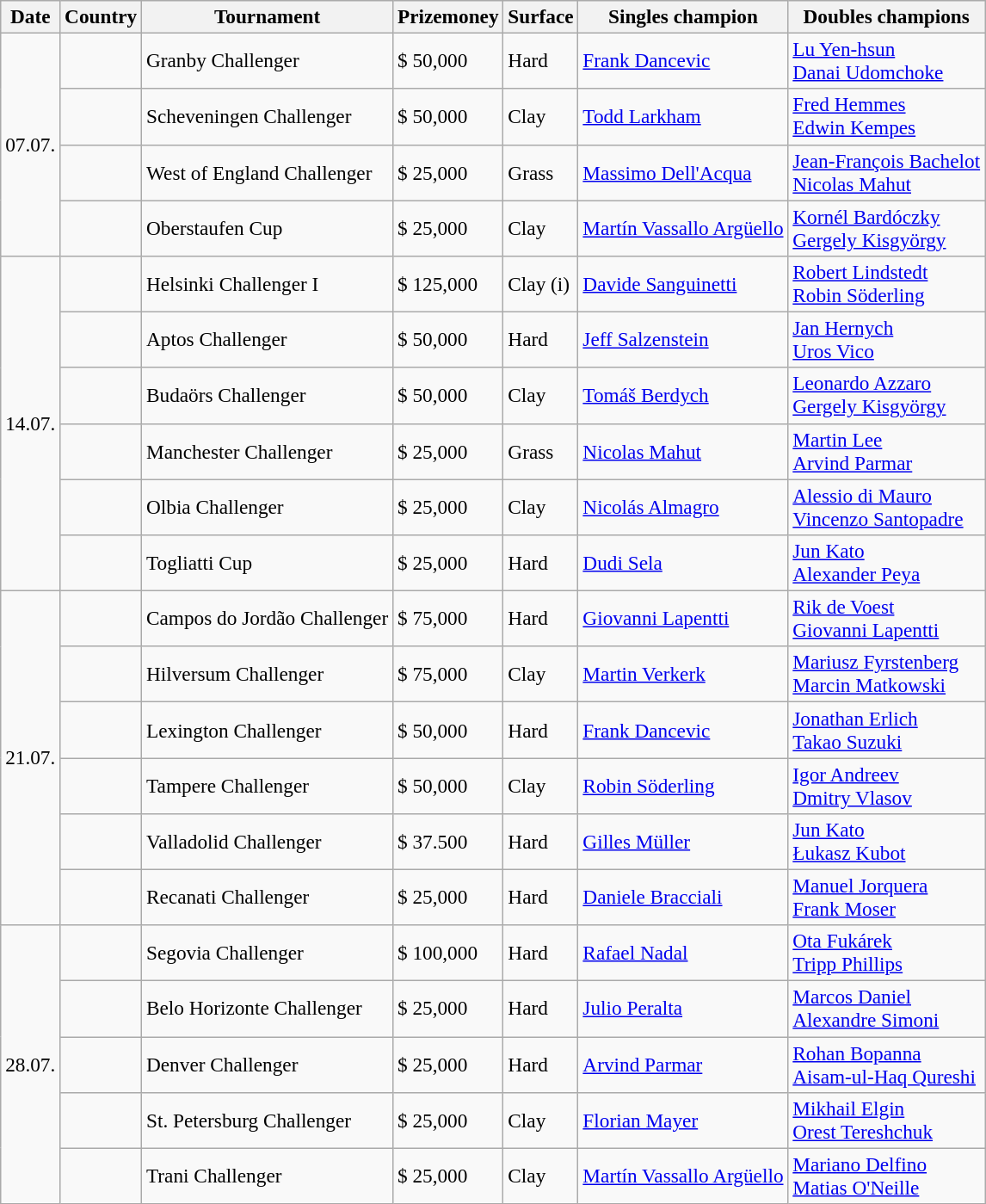<table class="sortable wikitable" style=font-size:97%>
<tr>
<th>Date</th>
<th>Country</th>
<th>Tournament</th>
<th>Prizemoney</th>
<th>Surface</th>
<th>Singles champion</th>
<th>Doubles champions</th>
</tr>
<tr>
<td rowspan="4">07.07.</td>
<td></td>
<td>Granby Challenger</td>
<td>$ 50,000</td>
<td>Hard</td>
<td> <a href='#'>Frank Dancevic</a></td>
<td> <a href='#'>Lu Yen-hsun</a> <br>  <a href='#'>Danai Udomchoke</a></td>
</tr>
<tr>
<td></td>
<td>Scheveningen Challenger</td>
<td>$ 50,000</td>
<td>Clay</td>
<td> <a href='#'>Todd Larkham</a></td>
<td> <a href='#'>Fred Hemmes</a> <br>  <a href='#'>Edwin Kempes</a></td>
</tr>
<tr>
<td></td>
<td>West of England Challenger</td>
<td>$ 25,000</td>
<td>Grass</td>
<td> <a href='#'>Massimo Dell'Acqua</a></td>
<td> <a href='#'>Jean-François Bachelot</a><br> <a href='#'>Nicolas Mahut</a></td>
</tr>
<tr>
<td></td>
<td>Oberstaufen Cup</td>
<td>$ 25,000</td>
<td>Clay</td>
<td> <a href='#'>Martín Vassallo Argüello</a></td>
<td> <a href='#'>Kornél Bardóczky</a> <br>  <a href='#'>Gergely Kisgyörgy</a></td>
</tr>
<tr>
<td rowspan="6">14.07.</td>
<td></td>
<td>Helsinki Challenger I</td>
<td>$ 125,000</td>
<td>Clay (i)</td>
<td> <a href='#'>Davide Sanguinetti</a></td>
<td> <a href='#'>Robert Lindstedt</a> <br>  <a href='#'>Robin Söderling</a></td>
</tr>
<tr>
<td></td>
<td>Aptos Challenger</td>
<td>$ 50,000</td>
<td>Hard</td>
<td> <a href='#'>Jeff Salzenstein</a></td>
<td> <a href='#'>Jan Hernych</a> <br>  <a href='#'>Uros Vico</a></td>
</tr>
<tr>
<td></td>
<td>Budaörs Challenger</td>
<td>$ 50,000</td>
<td>Clay</td>
<td> <a href='#'>Tomáš Berdych</a></td>
<td> <a href='#'>Leonardo Azzaro</a><br> <a href='#'>Gergely Kisgyörgy</a></td>
</tr>
<tr>
<td></td>
<td>Manchester Challenger</td>
<td>$ 25,000</td>
<td>Grass</td>
<td> <a href='#'>Nicolas Mahut</a></td>
<td> <a href='#'>Martin Lee</a> <br>  <a href='#'>Arvind Parmar</a></td>
</tr>
<tr>
<td></td>
<td>Olbia Challenger</td>
<td>$ 25,000</td>
<td>Clay</td>
<td> <a href='#'>Nicolás Almagro</a></td>
<td> <a href='#'>Alessio di Mauro</a><br> <a href='#'>Vincenzo Santopadre</a></td>
</tr>
<tr>
<td></td>
<td>Togliatti Cup</td>
<td>$ 25,000</td>
<td>Hard</td>
<td> <a href='#'>Dudi Sela</a></td>
<td> <a href='#'>Jun Kato</a><br> <a href='#'>Alexander Peya</a></td>
</tr>
<tr>
<td rowspan="6">21.07.</td>
<td></td>
<td>Campos do Jordão Challenger</td>
<td>$ 75,000</td>
<td>Hard</td>
<td> <a href='#'>Giovanni Lapentti</a></td>
<td> <a href='#'>Rik de Voest</a><br> <a href='#'>Giovanni Lapentti</a></td>
</tr>
<tr>
<td></td>
<td>Hilversum Challenger</td>
<td>$ 75,000</td>
<td>Clay</td>
<td> <a href='#'>Martin Verkerk</a></td>
<td> <a href='#'>Mariusz Fyrstenberg</a><br> <a href='#'>Marcin Matkowski</a></td>
</tr>
<tr>
<td></td>
<td>Lexington Challenger</td>
<td>$ 50,000</td>
<td>Hard</td>
<td> <a href='#'>Frank Dancevic</a></td>
<td> <a href='#'>Jonathan Erlich</a> <br>  <a href='#'>Takao Suzuki</a></td>
</tr>
<tr>
<td></td>
<td>Tampere Challenger</td>
<td>$ 50,000</td>
<td>Clay</td>
<td> <a href='#'>Robin Söderling</a></td>
<td> <a href='#'>Igor Andreev</a> <br>  <a href='#'>Dmitry Vlasov</a></td>
</tr>
<tr>
<td></td>
<td>Valladolid Challenger</td>
<td>$ 37.500</td>
<td>Hard</td>
<td> <a href='#'>Gilles Müller</a></td>
<td> <a href='#'>Jun Kato</a><br> <a href='#'>Łukasz Kubot</a></td>
</tr>
<tr>
<td></td>
<td>Recanati Challenger</td>
<td>$ 25,000</td>
<td>Hard</td>
<td> <a href='#'>Daniele Bracciali</a></td>
<td> <a href='#'>Manuel Jorquera</a> <br>  <a href='#'>Frank Moser</a></td>
</tr>
<tr>
<td rowspan="5">28.07.</td>
<td></td>
<td>Segovia Challenger</td>
<td>$ 100,000</td>
<td>Hard</td>
<td> <a href='#'>Rafael Nadal</a></td>
<td> <a href='#'>Ota Fukárek</a> <br>  <a href='#'>Tripp Phillips</a></td>
</tr>
<tr>
<td></td>
<td>Belo Horizonte Challenger</td>
<td>$ 25,000</td>
<td>Hard</td>
<td> <a href='#'>Julio Peralta</a></td>
<td> <a href='#'>Marcos Daniel</a><br> <a href='#'>Alexandre Simoni</a></td>
</tr>
<tr>
<td></td>
<td>Denver Challenger</td>
<td>$ 25,000</td>
<td>Hard</td>
<td> <a href='#'>Arvind Parmar</a></td>
<td> <a href='#'>Rohan Bopanna</a><br> <a href='#'>Aisam-ul-Haq Qureshi</a></td>
</tr>
<tr>
<td></td>
<td>St. Petersburg Challenger</td>
<td>$ 25,000</td>
<td>Clay</td>
<td> <a href='#'>Florian Mayer</a></td>
<td> <a href='#'>Mikhail Elgin</a><br> <a href='#'>Orest Tereshchuk</a></td>
</tr>
<tr>
<td></td>
<td>Trani Challenger</td>
<td>$ 25,000</td>
<td>Clay</td>
<td> <a href='#'>Martín Vassallo Argüello</a></td>
<td> <a href='#'>Mariano Delfino</a><br> <a href='#'>Matias O'Neille</a></td>
</tr>
</table>
